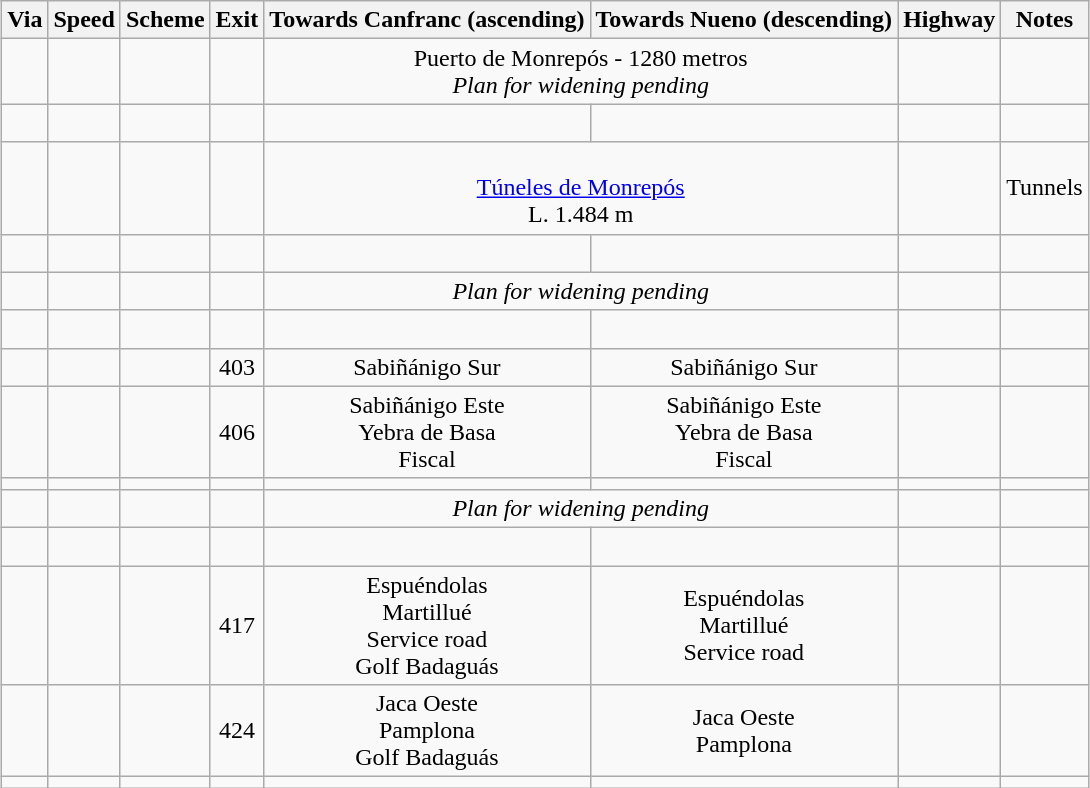<table class="wikitable" style="margin:1em auto; text-align:center;">
<tr>
<th>Via</th>
<th>Speed</th>
<th>Scheme</th>
<th>Exit</th>
<th>Towards Canfranc (ascending)</th>
<th>Towards Nueno (descending)</th>
<th>Highway</th>
<th>Notes</th>
</tr>
<tr>
<td></td>
<td></td>
<td></td>
<td></td>
<td colspan="2">Puerto de Monrepós - 1280 metros<br><em>Plan for widening pending</em></td>
<td></td>
<td></td>
</tr>
<tr>
<td><br></td>
<td></td>
<td></td>
<td></td>
<td></td>
<td></td>
<td></td>
<td></td>
</tr>
<tr>
<td></td>
<td></td>
<td></td>
<td></td>
<td colspan="2"><br><a href='#'>Túneles de Monrepós</a><br>L. 1.484 m</td>
<td></td>
<td>Tunnels</td>
</tr>
<tr>
<td><br></td>
<td></td>
<td></td>
<td></td>
<td></td>
<td></td>
<td></td>
<td></td>
</tr>
<tr>
<td></td>
<td></td>
<td></td>
<td></td>
<td colspan="2"><em>Plan for widening pending</em></td>
<td></td>
<td></td>
</tr>
<tr>
<td><br></td>
<td></td>
<td></td>
<td></td>
<td></td>
<td></td>
<td></td>
<td></td>
</tr>
<tr>
<td></td>
<td></td>
<td></td>
<td>403</td>
<td>Sabiñánigo Sur</td>
<td>Sabiñánigo Sur</td>
<td></td>
<td></td>
</tr>
<tr>
<td></td>
<td></td>
<td></td>
<td>406</td>
<td>Sabiñánigo Este <br> Yebra de Basa <br> Fiscal</td>
<td>Sabiñánigo Este <br> Yebra de Basa <br> Fiscal</td>
<td></td>
<td></td>
</tr>
<tr>
<td></td>
<td></td>
<td></td>
<td></td>
<td></td>
<td></td>
<td></td>
<td></td>
</tr>
<tr>
<td></td>
<td></td>
<td></td>
<td></td>
<td colspan="2"><em>Plan for widening pending</em></td>
<td></td>
<td></td>
</tr>
<tr>
<td><br></td>
<td></td>
<td></td>
<td></td>
<td></td>
<td></td>
<td></td>
<td></td>
</tr>
<tr>
<td></td>
<td></td>
<td></td>
<td>417</td>
<td>Espuéndolas <br> Martillué <br> Service road <br>Golf Badaguás</td>
<td>Espuéndolas <br> Martillué <br> Service road</td>
<td></td>
<td></td>
</tr>
<tr>
<td></td>
<td></td>
<td></td>
<td>424</td>
<td>Jaca Oeste <br> Pamplona<br>Golf Badaguás</td>
<td>Jaca Oeste <br> Pamplona</td>
<td><br></td>
<td></td>
</tr>
<tr>
<td></td>
<td></td>
<td></td>
<td></td>
<td></td>
<td></td>
<td></td>
<td></td>
</tr>
</table>
